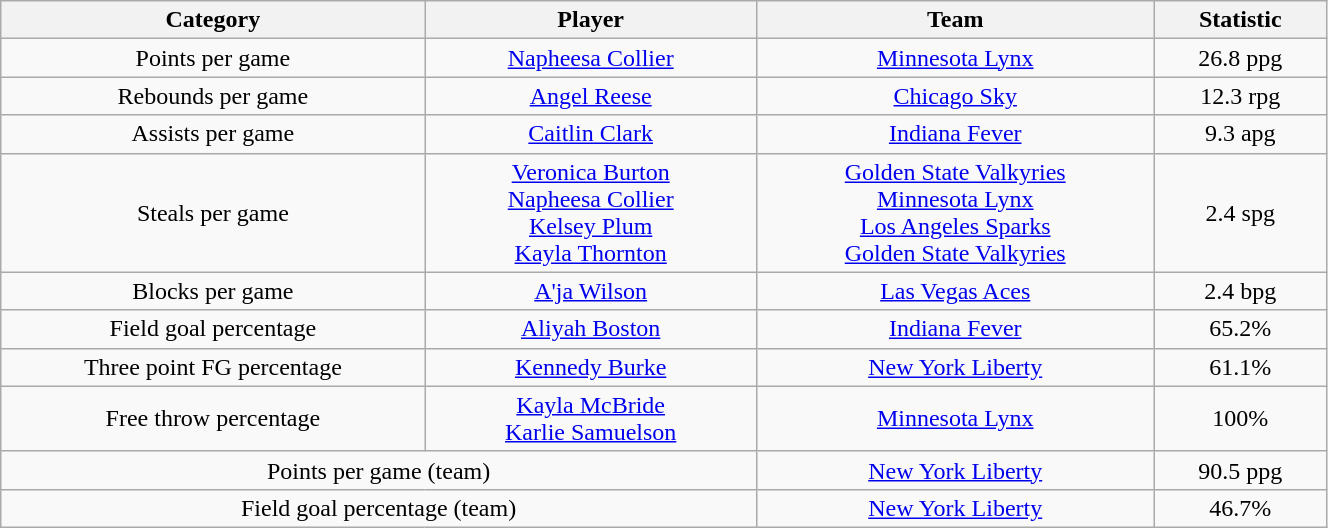<table class="wikitable" style="width: 70%; text-align: center;">
<tr>
<th width=32%>Category</th>
<th width=25%>Player</th>
<th width=30%>Team</th>
<th width=20%>Statistic</th>
</tr>
<tr>
<td>Points per game</td>
<td><a href='#'>Napheesa Collier</a></td>
<td><a href='#'>Minnesota Lynx</a></td>
<td>26.8 ppg</td>
</tr>
<tr>
<td>Rebounds per game</td>
<td><a href='#'>Angel Reese</a></td>
<td><a href='#'>Chicago Sky</a></td>
<td>12.3 rpg</td>
</tr>
<tr>
<td>Assists per game</td>
<td><a href='#'>Caitlin Clark</a></td>
<td><a href='#'>Indiana Fever</a></td>
<td>9.3 apg</td>
</tr>
<tr>
<td>Steals per game</td>
<td><a href='#'>Veronica Burton</a><br><a href='#'>Napheesa Collier</a><br><a href='#'>Kelsey Plum</a><br><a href='#'>Kayla Thornton</a></td>
<td><a href='#'>Golden State Valkyries</a><br><a href='#'>Minnesota Lynx</a><br><a href='#'>Los Angeles Sparks</a><br><a href='#'>Golden State Valkyries</a></td>
<td>2.4 spg</td>
</tr>
<tr>
<td>Blocks per game</td>
<td><a href='#'>A'ja Wilson</a></td>
<td><a href='#'>Las Vegas Aces</a></td>
<td>2.4 bpg</td>
</tr>
<tr>
<td>Field goal percentage</td>
<td><a href='#'>Aliyah Boston</a></td>
<td><a href='#'>Indiana Fever</a></td>
<td>65.2%</td>
</tr>
<tr>
<td>Three point FG percentage</td>
<td><a href='#'>Kennedy Burke</a></td>
<td><a href='#'>New York Liberty</a></td>
<td>61.1%</td>
</tr>
<tr>
<td>Free throw percentage</td>
<td><a href='#'>Kayla McBride</a><br><a href='#'>Karlie Samuelson</a></td>
<td><a href='#'>Minnesota Lynx</a></td>
<td>100%</td>
</tr>
<tr>
<td colspan=2>Points per game (team)</td>
<td><a href='#'>New York Liberty</a></td>
<td>90.5 ppg</td>
</tr>
<tr>
<td colspan=2>Field goal percentage (team)</td>
<td><a href='#'>New York Liberty</a></td>
<td>46.7%</td>
</tr>
</table>
